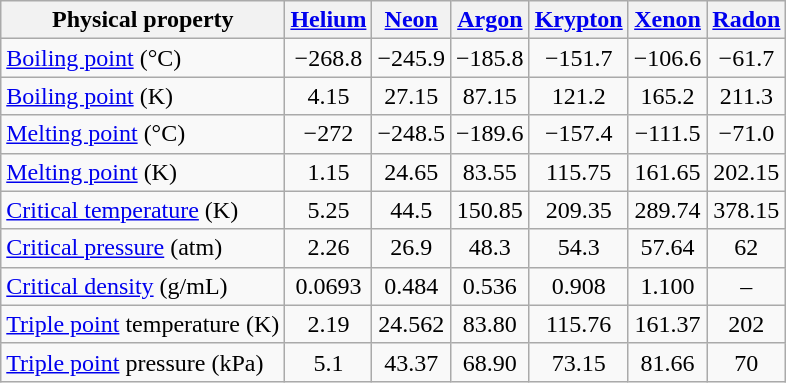<table class="wikitable" style="text-align: center;">
<tr>
<th>Physical property</th>
<th><a href='#'>Helium</a></th>
<th><a href='#'>Neon</a></th>
<th><a href='#'>Argon</a></th>
<th><a href='#'>Krypton</a></th>
<th><a href='#'>Xenon</a></th>
<th><a href='#'>Radon</a></th>
</tr>
<tr>
<td align="left"><a href='#'>Boiling point</a> (°C)</td>
<td>−268.8</td>
<td>−245.9</td>
<td>−185.8</td>
<td>−151.7</td>
<td>−106.6</td>
<td>−61.7</td>
</tr>
<tr>
<td align="left"><a href='#'>Boiling point</a> (K)</td>
<td>4.15</td>
<td>27.15</td>
<td>87.15</td>
<td>121.2</td>
<td>165.2</td>
<td>211.3</td>
</tr>
<tr>
<td align="left"><a href='#'>Melting point</a> (°C)</td>
<td>−272</td>
<td>−248.5</td>
<td>−189.6</td>
<td>−157.4</td>
<td>−111.5</td>
<td>−71.0</td>
</tr>
<tr>
<td align="left"><a href='#'>Melting point</a> (K)</td>
<td>1.15</td>
<td>24.65</td>
<td>83.55</td>
<td>115.75</td>
<td>161.65</td>
<td>202.15</td>
</tr>
<tr>
<td align="left"><a href='#'>Critical temperature</a> (K)</td>
<td>5.25</td>
<td>44.5</td>
<td>150.85</td>
<td>209.35</td>
<td>289.74</td>
<td>378.15</td>
</tr>
<tr>
<td align="left"><a href='#'>Critical pressure</a> (atm)</td>
<td>2.26</td>
<td>26.9</td>
<td>48.3</td>
<td>54.3</td>
<td>57.64</td>
<td>62</td>
</tr>
<tr>
<td align="left"><a href='#'>Critical density</a> (g/mL)</td>
<td>0.0693</td>
<td>0.484</td>
<td>0.536</td>
<td>0.908</td>
<td>1.100</td>
<td>–</td>
</tr>
<tr>
<td align="left"><a href='#'>Triple point</a> temperature (K)</td>
<td>2.19</td>
<td>24.562</td>
<td>83.80</td>
<td>115.76</td>
<td>161.37</td>
<td>202</td>
</tr>
<tr>
<td align="left"><a href='#'>Triple point</a> pressure (kPa)</td>
<td>5.1</td>
<td>43.37</td>
<td>68.90</td>
<td>73.15</td>
<td>81.66</td>
<td>70</td>
</tr>
</table>
